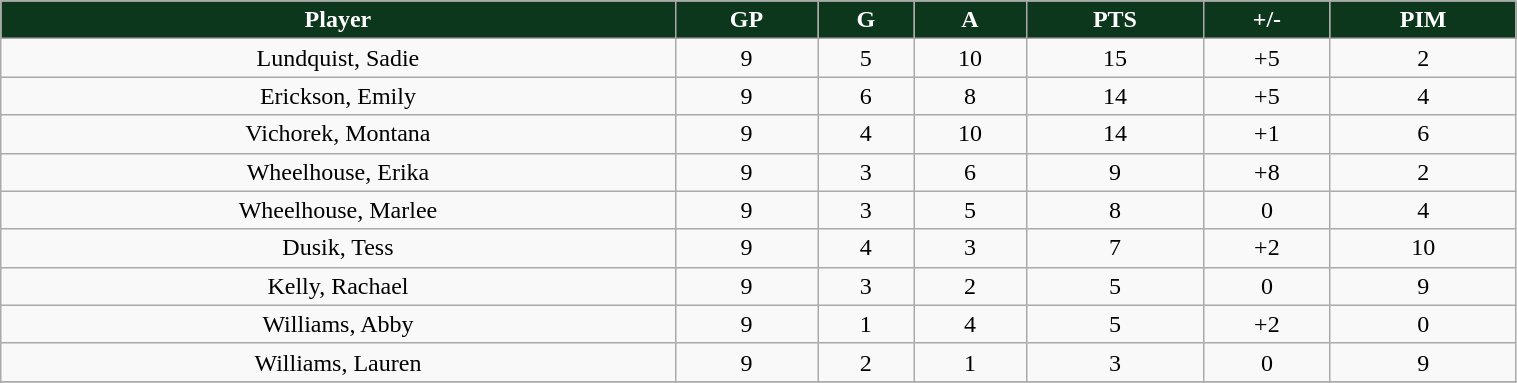<table class="wikitable" width="80%">
<tr align="center"  style=" background:#0C371D;color:white;">
<td><strong>Player</strong></td>
<td><strong>GP</strong></td>
<td><strong>G</strong></td>
<td><strong>A</strong></td>
<td><strong>PTS</strong></td>
<td><strong>+/-</strong></td>
<td><strong>PIM</strong></td>
</tr>
<tr align="center" bgcolor="">
<td>Lundquist, Sadie</td>
<td>9</td>
<td>5</td>
<td>10</td>
<td>15</td>
<td>+5</td>
<td>2</td>
</tr>
<tr align="center" bgcolor="">
<td>Erickson, Emily</td>
<td>9</td>
<td>6</td>
<td>8</td>
<td>14</td>
<td>+5</td>
<td>4</td>
</tr>
<tr align="center" bgcolor="">
<td>Vichorek, Montana</td>
<td>9</td>
<td>4</td>
<td>10</td>
<td>14</td>
<td>+1</td>
<td>6</td>
</tr>
<tr align="center" bgcolor="">
<td>Wheelhouse, Erika</td>
<td>9</td>
<td>3</td>
<td>6</td>
<td>9</td>
<td>+8</td>
<td>2</td>
</tr>
<tr align="center" bgcolor="">
<td>Wheelhouse, Marlee</td>
<td>9</td>
<td>3</td>
<td>5</td>
<td>8</td>
<td>0</td>
<td>4</td>
</tr>
<tr align="center" bgcolor="">
<td>Dusik, Tess</td>
<td>9</td>
<td>4</td>
<td>3</td>
<td>7</td>
<td>+2</td>
<td>10</td>
</tr>
<tr align="center" bgcolor="">
<td>Kelly, Rachael</td>
<td>9</td>
<td>3</td>
<td>2</td>
<td>5</td>
<td>0</td>
<td>9</td>
</tr>
<tr align="center" bgcolor="">
<td>Williams, Abby</td>
<td>9</td>
<td>1</td>
<td>4</td>
<td>5</td>
<td>+2</td>
<td>0</td>
</tr>
<tr align="center" bgcolor="">
<td>Williams, Lauren</td>
<td>9</td>
<td>2</td>
<td>1</td>
<td>3</td>
<td>0</td>
<td>9</td>
</tr>
<tr align="center" bgcolor="">
</tr>
</table>
